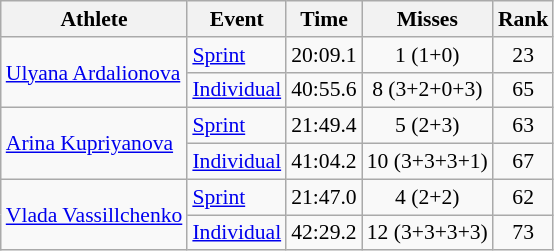<table class="wikitable" style="font-size:90%">
<tr>
<th>Athlete</th>
<th>Event</th>
<th>Time</th>
<th>Misses</th>
<th>Rank</th>
</tr>
<tr align=center>
<td align=left rowspan=2><a href='#'>Ulyana Ardalionova</a></td>
<td align=left><a href='#'>Sprint</a></td>
<td>20:09.1</td>
<td>1 (1+0)</td>
<td>23</td>
</tr>
<tr align=center>
<td align=left><a href='#'>Individual</a></td>
<td>40:55.6</td>
<td>8 (3+2+0+3)</td>
<td>65</td>
</tr>
<tr align=center>
<td align=left rowspan=2><a href='#'>Arina Kupriyanova</a></td>
<td align=left><a href='#'>Sprint</a></td>
<td>21:49.4</td>
<td>5 (2+3)</td>
<td>63</td>
</tr>
<tr align=center>
<td align=left><a href='#'>Individual</a></td>
<td>41:04.2</td>
<td>10 (3+3+3+1)</td>
<td>67</td>
</tr>
<tr align=center>
<td align=left rowspan=2><a href='#'>Vlada Vassillchenko</a></td>
<td align=left><a href='#'>Sprint</a></td>
<td>21:47.0</td>
<td>4 (2+2)</td>
<td>62</td>
</tr>
<tr align=center>
<td align=left><a href='#'>Individual</a></td>
<td>42:29.2</td>
<td>12 (3+3+3+3)</td>
<td>73</td>
</tr>
</table>
